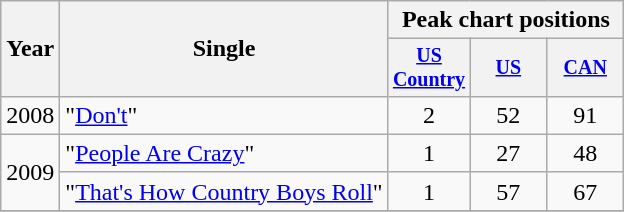<table class="wikitable" style="text-align:center;">
<tr>
<th rowspan="2">Year</th>
<th rowspan="2">Single</th>
<th colspan="3">Peak chart positions</th>
</tr>
<tr style="font-size:smaller;">
<th width="45"><a href='#'>US Country</a></th>
<th width="45"><a href='#'>US</a></th>
<th width="45"><a href='#'>CAN</a></th>
</tr>
<tr>
<td>2008</td>
<td align="left">"<a href='#'>Don't</a>"</td>
<td>2</td>
<td>52</td>
<td>91</td>
</tr>
<tr>
<td rowspan="2">2009</td>
<td align="left">"<a href='#'>People Are Crazy</a>"</td>
<td>1</td>
<td>27</td>
<td>48</td>
</tr>
<tr>
<td align="left">"<a href='#'>That's How Country Boys Roll</a>"</td>
<td>1</td>
<td>57</td>
<td>67</td>
</tr>
<tr>
</tr>
</table>
